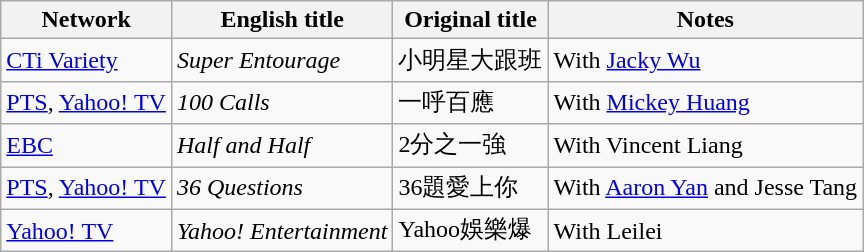<table class="wikitable sortable">
<tr>
<th>Network</th>
<th>English title</th>
<th>Original title</th>
<th class="unsortable">Notes</th>
</tr>
<tr>
<td><a href='#'>CTi Variety</a></td>
<td><em>Super Entourage</em></td>
<td>小明星大跟班</td>
<td>With <a href='#'>Jacky Wu</a></td>
</tr>
<tr>
<td><a href='#'>PTS</a>, <a href='#'>Yahoo! TV</a></td>
<td><em>100 Calls</em></td>
<td>一呼百應</td>
<td>With <a href='#'>Mickey Huang</a></td>
</tr>
<tr>
<td><a href='#'>EBC</a></td>
<td><em>Half and Half</em></td>
<td>2分之一強</td>
<td>With Vincent Liang</td>
</tr>
<tr>
<td><a href='#'>PTS</a>, <a href='#'>Yahoo! TV</a></td>
<td><em>36 Questions</em></td>
<td>36題愛上你</td>
<td>With <a href='#'>Aaron Yan</a> and Jesse Tang</td>
</tr>
<tr>
<td><a href='#'>Yahoo! TV</a></td>
<td><em>Yahoo! Entertainment</em></td>
<td>Yahoo娛樂爆</td>
<td>With Leilei</td>
</tr>
</table>
